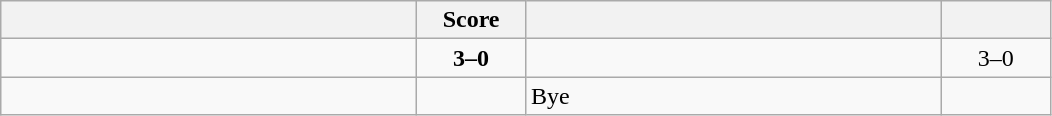<table class="wikitable" style="text-align: center; ">
<tr>
<th align="right" width="270"></th>
<th width="65">Score</th>
<th align="left" width="270"></th>
<th width="65"></th>
</tr>
<tr>
<td align="left"><strong></strong></td>
<td><strong>3–0</strong></td>
<td align="left"></td>
<td>3–0 <strong></strong></td>
</tr>
<tr>
<td align="left"><strong></strong></td>
<td></td>
<td align="left">Bye</td>
<td></td>
</tr>
</table>
